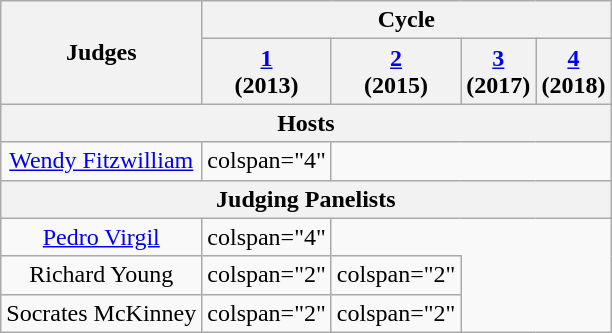<table class="wikitable" style="text-align:center;">
<tr>
<th rowspan="2">Judges</th>
<th colspan="4">Cycle</th>
</tr>
<tr>
<th><a href='#'>1</a><br> (2013)</th>
<th><a href='#'>2</a><br> (2015)</th>
<th><a href='#'>3</a><br> (2017)</th>
<th><a href='#'>4</a><br> (2018)</th>
</tr>
<tr>
<th scope="col" colspan="5">Hosts</th>
</tr>
<tr>
<td scope="row"><a href='#'>Wendy Fitzwilliam</a></td>
<td>colspan="4" </td>
</tr>
<tr>
<th scope="col" colspan="5">Judging Panelists</th>
</tr>
<tr>
<td scope="row"><a href='#'>Pedro Virgil</a></td>
<td>colspan="4" </td>
</tr>
<tr>
<td scope="row">Richard Young</td>
<td>colspan="2" </td>
<td>colspan="2" </td>
</tr>
<tr>
<td scope="row">Socrates McKinney</td>
<td>colspan="2" </td>
<td>colspan="2" </td>
</tr>
</table>
